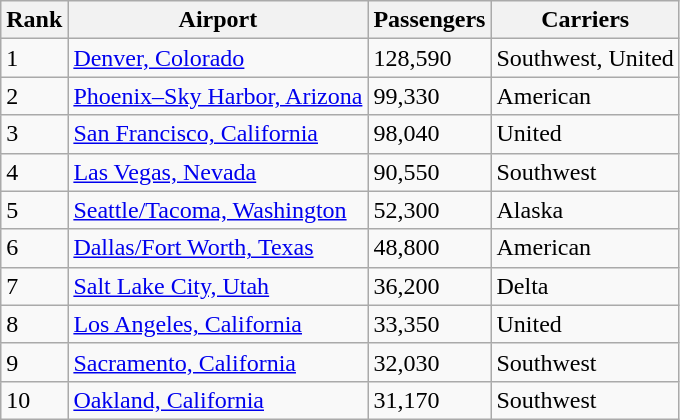<table class="wikitable sortable" width= style="font-size:95%; float:left">
<tr>
<th>Rank</th>
<th>Airport</th>
<th>Passengers</th>
<th>Carriers</th>
</tr>
<tr>
<td>1</td>
<td><a href='#'>Denver, Colorado</a></td>
<td>128,590</td>
<td>Southwest, United</td>
</tr>
<tr>
<td>2</td>
<td><a href='#'>Phoenix–Sky Harbor, Arizona</a></td>
<td>99,330</td>
<td>American</td>
</tr>
<tr>
<td>3</td>
<td><a href='#'>San Francisco, California</a></td>
<td>98,040</td>
<td>United</td>
</tr>
<tr>
<td>4</td>
<td><a href='#'>Las Vegas, Nevada</a></td>
<td>90,550</td>
<td>Southwest</td>
</tr>
<tr>
<td>5</td>
<td><a href='#'>Seattle/Tacoma, Washington</a></td>
<td>52,300</td>
<td>Alaska</td>
</tr>
<tr>
<td>6</td>
<td><a href='#'>Dallas/Fort Worth, Texas</a></td>
<td>48,800</td>
<td>American</td>
</tr>
<tr>
<td>7</td>
<td><a href='#'>Salt Lake City, Utah</a></td>
<td>36,200</td>
<td>Delta</td>
</tr>
<tr>
<td>8</td>
<td><a href='#'>Los Angeles, California</a></td>
<td>33,350</td>
<td>United</td>
</tr>
<tr>
<td>9</td>
<td><a href='#'>Sacramento, California</a></td>
<td>32,030</td>
<td>Southwest</td>
</tr>
<tr>
<td>10</td>
<td><a href='#'>Oakland, California</a></td>
<td>31,170</td>
<td>Southwest</td>
</tr>
</table>
